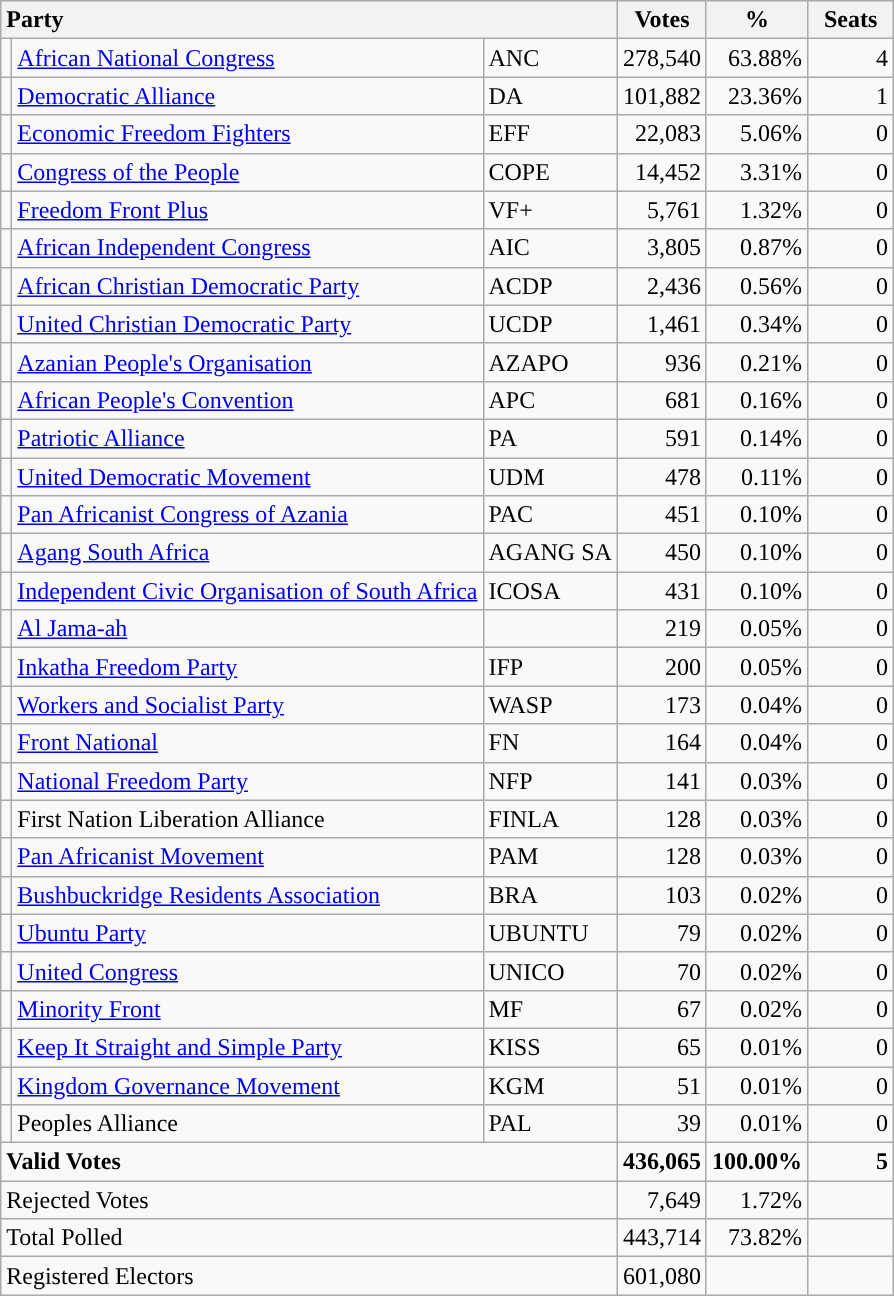<table class="wikitable" border="1" style="text-align:right;">
<tr>
<th style="text-align:left;" colspan=3>Party</th>
<th align=center width="50">Votes</th>
<th align=center width="50">%</th>
<th align=center width="50">Seats</th>
</tr>
<tr>
<td style="background:"></td>
<td align=left><a href='#'>African National Congress</a></td>
<td align=left>ANC</td>
<td>278,540</td>
<td>63.88%</td>
<td>4</td>
</tr>
<tr>
<td style="background:"></td>
<td align=left><a href='#'>Democratic Alliance</a></td>
<td align=left>DA</td>
<td>101,882</td>
<td>23.36%</td>
<td>1</td>
</tr>
<tr>
<td style="background:"></td>
<td align=left><a href='#'>Economic Freedom Fighters</a></td>
<td align=left>EFF</td>
<td>22,083</td>
<td>5.06%</td>
<td>0</td>
</tr>
<tr>
<td style="background:"></td>
<td align=left><a href='#'>Congress of the People</a></td>
<td align=left>COPE</td>
<td>14,452</td>
<td>3.31%</td>
<td>0</td>
</tr>
<tr>
<td style="background:"></td>
<td align=left><a href='#'>Freedom Front Plus</a></td>
<td align=left>VF+</td>
<td>5,761</td>
<td>1.32%</td>
<td>0</td>
</tr>
<tr>
<td style="background:"></td>
<td align=left><a href='#'>African Independent Congress</a></td>
<td align=left>AIC</td>
<td>3,805</td>
<td>0.87%</td>
<td>0</td>
</tr>
<tr>
<td style="background:"></td>
<td align=left><a href='#'>African Christian Democratic Party</a></td>
<td align=left>ACDP</td>
<td>2,436</td>
<td>0.56%</td>
<td>0</td>
</tr>
<tr>
<td style="background:"></td>
<td align=left><a href='#'>United Christian Democratic Party</a></td>
<td align=left>UCDP</td>
<td>1,461</td>
<td>0.34%</td>
<td>0</td>
</tr>
<tr>
<td style="background:"></td>
<td align=left><a href='#'>Azanian People's Organisation</a></td>
<td align=left>AZAPO</td>
<td>936</td>
<td>0.21%</td>
<td>0</td>
</tr>
<tr>
<td style="background:"></td>
<td align=left><a href='#'>African People's Convention</a></td>
<td align=left>APC</td>
<td>681</td>
<td>0.16%</td>
<td>0</td>
</tr>
<tr>
<td style="background:"></td>
<td align=left><a href='#'>Patriotic Alliance</a></td>
<td align=left>PA</td>
<td>591</td>
<td>0.14%</td>
<td>0</td>
</tr>
<tr>
<td style="background:"></td>
<td align=left><a href='#'>United Democratic Movement</a></td>
<td align=left>UDM</td>
<td>478</td>
<td>0.11%</td>
<td>0</td>
</tr>
<tr>
<td style="background:"></td>
<td align=left><a href='#'>Pan Africanist Congress of Azania</a></td>
<td align=left>PAC</td>
<td>451</td>
<td>0.10%</td>
<td>0</td>
</tr>
<tr>
<td style="background:"></td>
<td align=left><a href='#'>Agang South Africa</a></td>
<td align=left>AGANG SA</td>
<td>450</td>
<td>0.10%</td>
<td>0</td>
</tr>
<tr>
<td style="background:"></td>
<td align=left><a href='#'>Independent Civic Organisation of South Africa</a></td>
<td align=left>ICOSA</td>
<td>431</td>
<td>0.10%</td>
<td>0</td>
</tr>
<tr>
<td style="background:"></td>
<td align=left><a href='#'>Al Jama-ah</a></td>
<td align=left></td>
<td>219</td>
<td>0.05%</td>
<td>0</td>
</tr>
<tr>
<td style="background:"></td>
<td align=left><a href='#'>Inkatha Freedom Party</a></td>
<td align=left>IFP</td>
<td>200</td>
<td>0.05%</td>
<td>0</td>
</tr>
<tr>
<td style="background:"></td>
<td align=left><a href='#'>Workers and Socialist Party</a></td>
<td align=left>WASP</td>
<td>173</td>
<td>0.04%</td>
<td>0</td>
</tr>
<tr>
<td style="background:"></td>
<td align=left><a href='#'>Front National</a></td>
<td align=left>FN</td>
<td>164</td>
<td>0.04%</td>
<td>0</td>
</tr>
<tr>
<td style="background:"></td>
<td align=left><a href='#'>National Freedom Party</a></td>
<td align=left>NFP</td>
<td>141</td>
<td>0.03%</td>
<td>0</td>
</tr>
<tr>
<td></td>
<td align=left>First Nation Liberation Alliance</td>
<td align=left>FINLA</td>
<td>128</td>
<td>0.03%</td>
<td>0</td>
</tr>
<tr>
<td style="background:"></td>
<td align=left><a href='#'>Pan Africanist Movement</a></td>
<td align=left>PAM</td>
<td>128</td>
<td>0.03%</td>
<td>0</td>
</tr>
<tr>
<td style="background:"></td>
<td align=left><a href='#'>Bushbuckridge Residents Association</a></td>
<td align=left>BRA</td>
<td>103</td>
<td>0.02%</td>
<td>0</td>
</tr>
<tr>
<td style="background:"></td>
<td align=left><a href='#'>Ubuntu Party</a></td>
<td align=left>UBUNTU</td>
<td>79</td>
<td>0.02%</td>
<td>0</td>
</tr>
<tr>
<td style="background:"></td>
<td align=left><a href='#'>United Congress</a></td>
<td align=left>UNICO</td>
<td>70</td>
<td>0.02%</td>
<td>0</td>
</tr>
<tr>
<td style="background:"></td>
<td align=left><a href='#'>Minority Front</a></td>
<td align=left>MF</td>
<td>67</td>
<td>0.02%</td>
<td>0</td>
</tr>
<tr>
<td style="background:"></td>
<td align=left><a href='#'>Keep It Straight and Simple Party</a></td>
<td align=left>KISS</td>
<td>65</td>
<td>0.01%</td>
<td>0</td>
</tr>
<tr>
<td></td>
<td align=left><a href='#'>Kingdom Governance Movement</a></td>
<td align=left>KGM</td>
<td>51</td>
<td>0.01%</td>
<td>0</td>
</tr>
<tr>
<td></td>
<td align=left>Peoples Alliance</td>
<td align=left>PAL</td>
<td>39</td>
<td>0.01%</td>
<td>0</td>
</tr>
<tr style="font-weight:bold">
<td align=left colspan=3>Valid Votes</td>
<td>436,065</td>
<td>100.00%</td>
<td>5</td>
</tr>
<tr>
<td align=left colspan=3>Rejected Votes</td>
<td>7,649</td>
<td>1.72%</td>
<td></td>
</tr>
<tr>
<td align=left colspan=3>Total Polled</td>
<td>443,714</td>
<td>73.82%</td>
<td></td>
</tr>
<tr>
<td align=left colspan=3>Registered Electors</td>
<td>601,080</td>
<td></td>
<td></td>
</tr>
</table>
